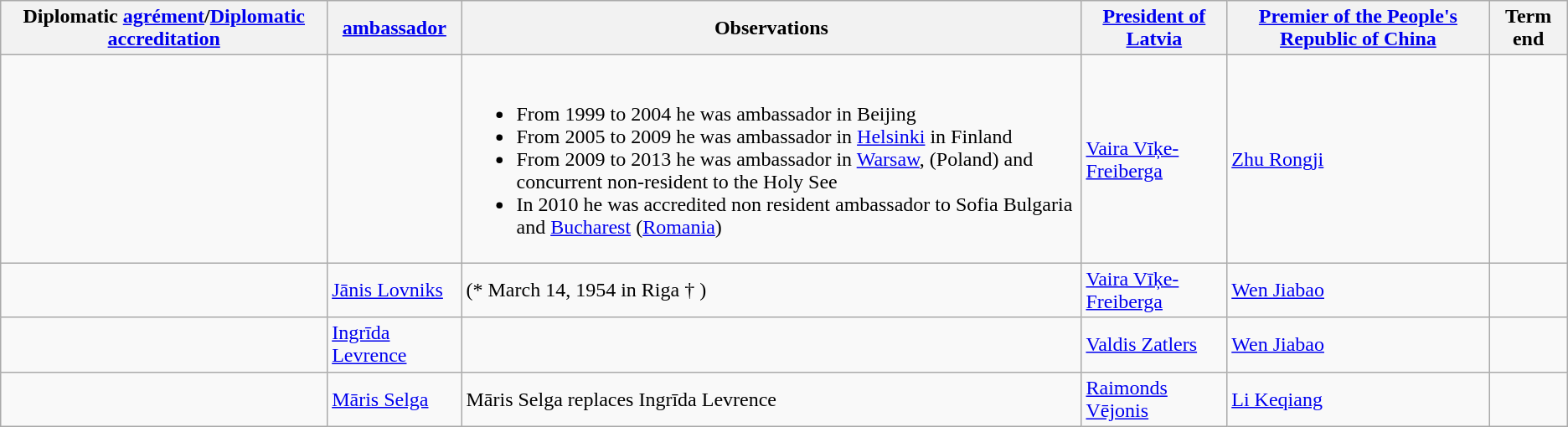<table class="wikitable sortable">
<tr>
<th>Diplomatic <a href='#'>agrément</a>/<a href='#'>Diplomatic accreditation</a></th>
<th><a href='#'>ambassador</a></th>
<th>Observations</th>
<th><a href='#'>President of Latvia</a></th>
<th><a href='#'>Premier of the People's Republic of China</a></th>
<th>Term end</th>
</tr>
<tr>
<td></td>
<td></td>
<td><br><ul><li>From 1999 to 2004 he was ambassador in Beijing</li><li>From 2005 to 2009 he was ambassador in <a href='#'>Helsinki</a> in Finland</li><li>From 2009 to 2013 he was ambassador in <a href='#'>Warsaw</a>, (Poland) and concurrent non-resident to the Holy See</li><li>In 2010 he was accredited non resident ambassador to Sofia Bulgaria and <a href='#'>Bucharest</a> (<a href='#'>Romania</a>)</li></ul></td>
<td><a href='#'>Vaira Vīķe-Freiberga</a></td>
<td><a href='#'>Zhu Rongji</a></td>
<td></td>
</tr>
<tr>
<td></td>
<td><a href='#'>Jānis Lovniks</a></td>
<td>(* March 14, 1954 in Riga † )</td>
<td><a href='#'>Vaira Vīķe-Freiberga</a></td>
<td><a href='#'>Wen Jiabao</a></td>
<td></td>
</tr>
<tr>
<td></td>
<td><a href='#'>Ingrīda Levrence</a></td>
<td></td>
<td><a href='#'>Valdis Zatlers</a></td>
<td><a href='#'>Wen Jiabao</a></td>
<td></td>
</tr>
<tr>
<td></td>
<td><a href='#'>Māris Selga</a></td>
<td>Māris Selga replaces Ingrīda Levrence</td>
<td><a href='#'>Raimonds Vējonis</a></td>
<td><a href='#'>Li Keqiang</a></td>
<td></td>
</tr>
</table>
